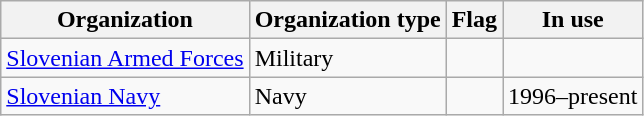<table class="wikitable">
<tr>
<th>Organization</th>
<th>Organization type</th>
<th>Flag</th>
<th>In use</th>
</tr>
<tr>
<td><a href='#'>Slovenian Armed Forces</a></td>
<td>Military</td>
<td></td>
<td></td>
</tr>
<tr>
<td><a href='#'>Slovenian Navy</a></td>
<td>Navy</td>
<td></td>
<td>1996–present</td>
</tr>
</table>
